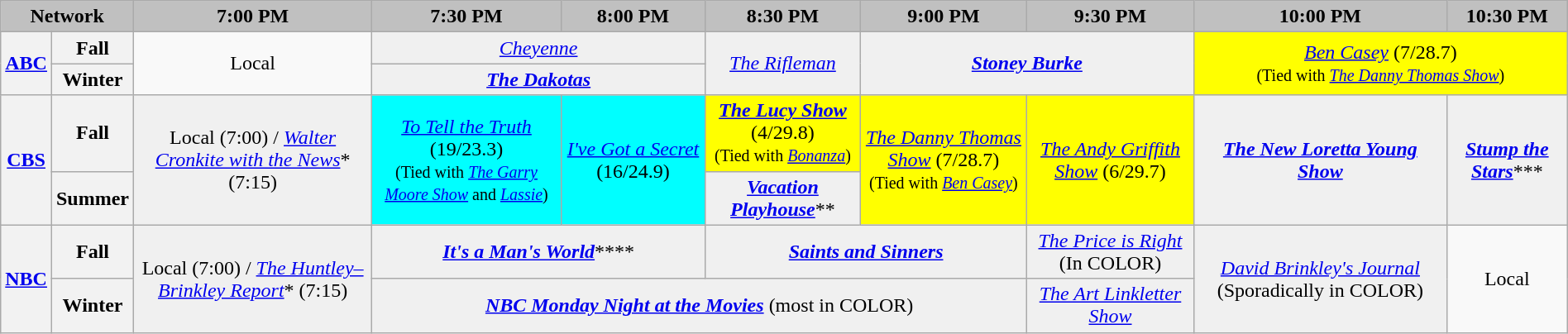<table class="wikitable" style="width:100%;margin-right:0;text-align:center">
<tr>
<th colspan="2" style="background-color:#C0C0C0;text-align:center">Network</th>
<th style="background-color:#C0C0C0;text-align:center">7:00 PM</th>
<th style="background-color:#C0C0C0;text-align:center">7:30 PM</th>
<th style="background-color:#C0C0C0;text-align:center">8:00 PM</th>
<th style="background-color:#C0C0C0;text-align:center">8:30 PM</th>
<th style="background-color:#C0C0C0;text-align:center">9:00 PM</th>
<th style="background-color:#C0C0C0;text-align:center">9:30 PM</th>
<th style="background-color:#C0C0C0;text-align:center">10:00 PM</th>
<th style="background-color:#C0C0C0;text-align:center">10:30 PM</th>
</tr>
<tr>
<th bgcolor="#C0C0C0" rowspan="2"><a href='#'>ABC</a></th>
<th>Fall</th>
<td rowspan="2">Local</td>
<td bgcolor="#F0F0F0" colspan="2"><em><a href='#'>Cheyenne</a></em></td>
<td bgcolor="#F0F0F0" rowspan="2"><em><a href='#'>The Rifleman</a></em></td>
<td bgcolor="#F0F0F0" colspan="2" rowspan="2"><strong><em><a href='#'>Stoney Burke</a></em></strong></td>
<td bgcolor="#FFFF00" colspan="2" rowspan="2"><em><a href='#'>Ben Casey</a></em> (7/28.7)<br><small>(Tied with <em><a href='#'>The Danny Thomas Show</a></em>)</small></td>
</tr>
<tr>
<th>Winter</th>
<td bgcolor="#F0F0F0" colspan="2"><strong><em><a href='#'>The Dakotas</a></em></strong></td>
</tr>
<tr>
<th rowspan="2"><a href='#'>CBS</a></th>
<th>Fall</th>
<td bgcolor="#F0F0F0" rowspan="2">Local (7:00) / <em><a href='#'>Walter Cronkite with the News</a></em>* (7:15)</td>
<td bgcolor="#00FFFF" rowspan="2"><em><a href='#'>To Tell the Truth</a></em> (19/23.3)<br><small>(Tied with <em><a href='#'>The Garry Moore Show</a></em> and <em><a href='#'>Lassie</a></em>)</small></td>
<td bgcolor="#00FFFF" rowspan="2"><em><a href='#'>I've Got a Secret</a></em> (16/24.9)</td>
<td bgcolor="#FFFF00"><strong><em><a href='#'>The Lucy Show</a></em></strong> (4/29.8)<br><small>(Tied with <em><a href='#'>Bonanza</a></em>)</small></td>
<td bgcolor="#FFFF00" rowspan="2"><em><a href='#'>The Danny Thomas Show</a></em> (7/28.7)<br><small>(Tied with <em><a href='#'>Ben Casey</a></em>)</small></td>
<td bgcolor="#FFFF00" rowspan="2"><em><a href='#'>The Andy Griffith Show</a></em> (6/29.7)</td>
<td bgcolor="#F0F0F0" rowspan="2"><strong><em><a href='#'>The New Loretta Young Show</a></em></strong></td>
<td bgcolor="#F0F0F0" rowspan="2"><strong><em><a href='#'>Stump the Stars</a></em></strong>***</td>
</tr>
<tr>
<th>Summer</th>
<td bgcolor="#F0F0F0"><strong><em><a href='#'>Vacation Playhouse</a></em></strong>**</td>
</tr>
<tr>
<th rowspan="2"><a href='#'>NBC</a></th>
<th>Fall</th>
<td rowspan="2" bgcolor="#F0F0F0">Local (7:00) / <em><a href='#'>The Huntley–Brinkley Report</a></em>* (7:15)</td>
<td bgcolor="#F0F0F0" colspan="2"><strong><em><a href='#'>It's a Man's World</a></em></strong>****</td>
<td bgcolor="#F0F0F0" colspan="2"><strong><em><a href='#'>Saints and Sinners</a></em></strong></td>
<td bgcolor="#F0F0F0"><em><a href='#'>The Price is Right</a></em> (In <span>C</span><span>O</span><span>L</span><span>O</span><span>R</span>)</td>
<td rowspan="2" bgcolor="#F0F0F0"><em><a href='#'>David Brinkley's Journal</a></em> (Sporadically in <span>C</span><span>O</span><span>L</span><span>O</span><span>R</span>)</td>
<td rowspan="2">Local</td>
</tr>
<tr>
<th>Winter</th>
<td colspan="4" bgcolor="#F0F0F0"><strong><em><a href='#'>NBC Monday Night at the Movies</a></em></strong> (most in <span>C</span><span>O</span><span>L</span><span>O</span><span>R</span>)</td>
<td bgcolor="#F0F0F0"><em><a href='#'>The Art Linkletter Show</a></em></td>
</tr>
</table>
